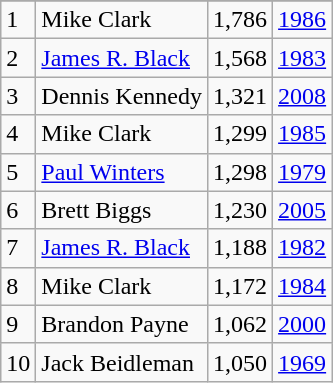<table class="wikitable">
<tr>
</tr>
<tr>
<td>1</td>
<td>Mike Clark</td>
<td>1,786</td>
<td><a href='#'>1986</a></td>
</tr>
<tr>
<td>2</td>
<td><a href='#'>James R. Black</a></td>
<td>1,568</td>
<td><a href='#'>1983</a></td>
</tr>
<tr>
<td>3</td>
<td>Dennis Kennedy</td>
<td>1,321</td>
<td><a href='#'>2008</a></td>
</tr>
<tr>
<td>4</td>
<td>Mike Clark</td>
<td>1,299</td>
<td><a href='#'>1985</a></td>
</tr>
<tr>
<td>5</td>
<td><a href='#'>Paul Winters</a></td>
<td>1,298</td>
<td><a href='#'>1979</a></td>
</tr>
<tr>
<td>6</td>
<td>Brett Biggs</td>
<td>1,230</td>
<td><a href='#'>2005</a></td>
</tr>
<tr>
<td>7</td>
<td><a href='#'>James R. Black</a></td>
<td>1,188</td>
<td><a href='#'>1982</a></td>
</tr>
<tr>
<td>8</td>
<td>Mike Clark</td>
<td>1,172</td>
<td><a href='#'>1984</a></td>
</tr>
<tr>
<td>9</td>
<td>Brandon Payne</td>
<td>1,062</td>
<td><a href='#'>2000</a></td>
</tr>
<tr>
<td>10</td>
<td>Jack Beidleman</td>
<td>1,050</td>
<td><a href='#'>1969</a></td>
</tr>
</table>
